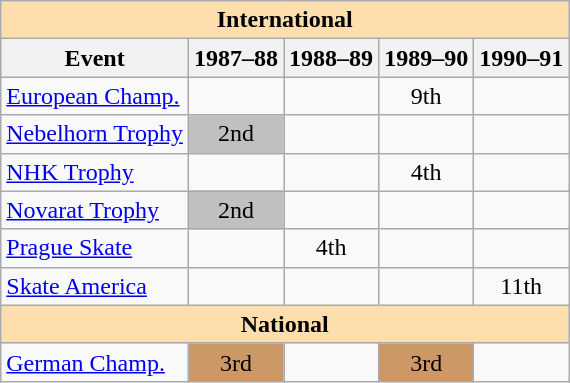<table class="wikitable" style="text-align:center">
<tr>
<th style="background-color: #ffdead; " colspan=5 align=center>International</th>
</tr>
<tr>
<th>Event</th>
<th>1987–88</th>
<th>1988–89</th>
<th>1989–90</th>
<th>1990–91</th>
</tr>
<tr>
<td align=left><a href='#'>European Champ.</a></td>
<td></td>
<td></td>
<td>9th</td>
<td></td>
</tr>
<tr>
<td align=left><a href='#'>Nebelhorn Trophy</a></td>
<td bgcolor=silver>2nd</td>
<td></td>
<td></td>
<td></td>
</tr>
<tr>
<td align=left><a href='#'>NHK Trophy</a></td>
<td></td>
<td></td>
<td>4th</td>
<td></td>
</tr>
<tr>
<td align=left><a href='#'>Novarat Trophy</a></td>
<td bgcolor=silver>2nd</td>
<td></td>
<td></td>
<td></td>
</tr>
<tr>
<td align=left><a href='#'>Prague Skate</a></td>
<td></td>
<td>4th</td>
<td></td>
<td></td>
</tr>
<tr>
<td align=left><a href='#'>Skate America</a></td>
<td></td>
<td></td>
<td></td>
<td>11th</td>
</tr>
<tr>
<th style="background-color: #ffdead; " colspan=5 align=center>National</th>
</tr>
<tr>
<td align=left><a href='#'>German Champ.</a></td>
<td bgcolor=cc9966>3rd</td>
<td></td>
<td bgcolor=cc9966>3rd</td>
<td></td>
</tr>
</table>
